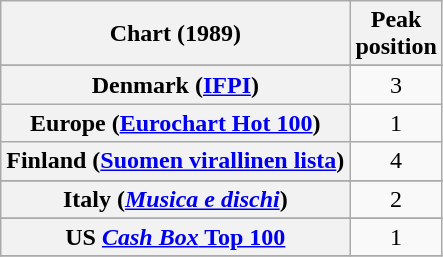<table class="wikitable sortable plainrowheaders" style="text-align:center">
<tr>
<th scope="col">Chart (1989)</th>
<th scope="col">Peak<br>position</th>
</tr>
<tr>
</tr>
<tr>
</tr>
<tr>
</tr>
<tr>
</tr>
<tr>
</tr>
<tr>
<th scope="row">Denmark (<a href='#'>IFPI</a>)</th>
<td>3</td>
</tr>
<tr>
<th scope="row">Europe (<a href='#'>Eurochart Hot 100</a>)</th>
<td>1</td>
</tr>
<tr>
<th scope="row">Finland (<a href='#'>Suomen virallinen lista</a>)</th>
<td>4</td>
</tr>
<tr>
</tr>
<tr>
</tr>
<tr>
<th scope="row">Italy (<em><a href='#'>Musica e dischi</a></em>)</th>
<td>2</td>
</tr>
<tr>
</tr>
<tr>
</tr>
<tr>
</tr>
<tr>
</tr>
<tr>
</tr>
<tr>
</tr>
<tr>
</tr>
<tr>
</tr>
<tr>
</tr>
<tr>
</tr>
<tr>
</tr>
<tr>
</tr>
<tr>
<th scope="row">US <a href='#'><em>Cash Box</em> Top 100</a></th>
<td>1</td>
</tr>
<tr>
</tr>
</table>
